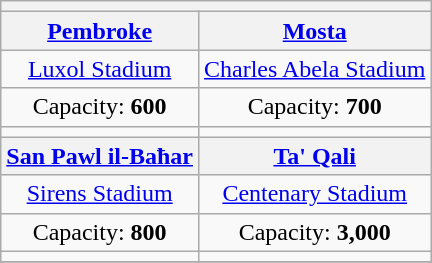<table class="wikitable" style="text-align:center">
<tr>
<th colspan="2"></th>
</tr>
<tr>
<th><a href='#'>Pembroke</a></th>
<th><a href='#'>Mosta</a></th>
</tr>
<tr>
<td><a href='#'>Luxol Stadium</a></td>
<td><a href='#'>Charles Abela Stadium</a></td>
</tr>
<tr>
<td>Capacity: <strong>600</strong></td>
<td>Capacity: <strong>700</strong></td>
</tr>
<tr>
<td></td>
<td></td>
</tr>
<tr>
<th><a href='#'>San Pawl il-Baħar</a></th>
<th><a href='#'>Ta' Qali</a></th>
</tr>
<tr>
<td><a href='#'>Sirens Stadium</a></td>
<td><a href='#'>Centenary Stadium</a></td>
</tr>
<tr>
<td>Capacity: <strong>800</strong></td>
<td>Capacity: <strong>3,000</strong></td>
</tr>
<tr>
<td></td>
<td></td>
</tr>
<tr>
</tr>
</table>
